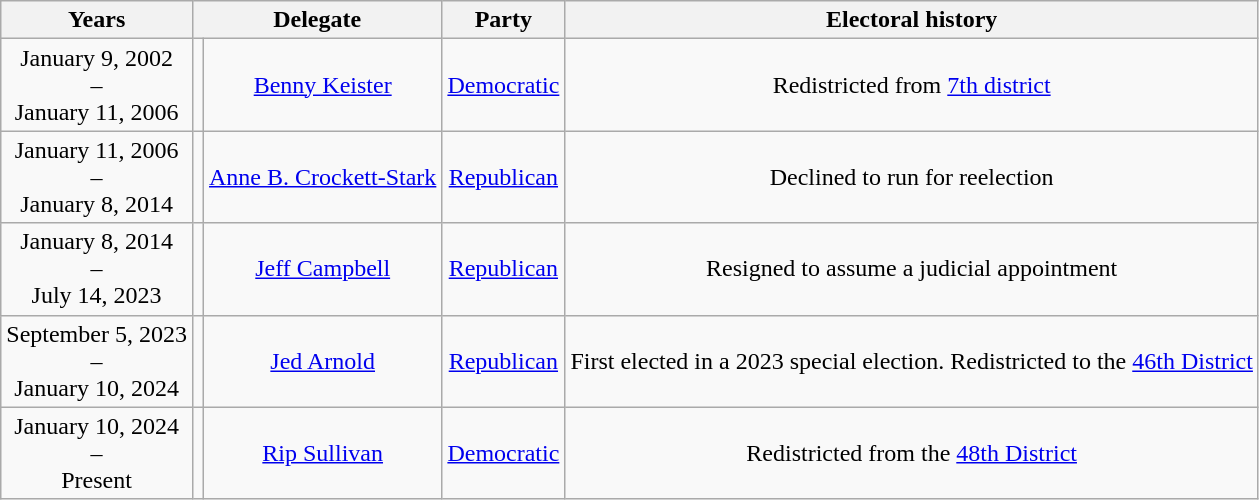<table class=wikitable style="text-align:center">
<tr valign=bottom>
<th>Years</th>
<th colspan=2>Delegate</th>
<th>Party</th>
<th>Electoral history</th>
</tr>
<tr>
<td nowrap><span>January 9, 2002</span><br>–<br><span>January 11, 2006</span></td>
<td></td>
<td><a href='#'>Benny Keister</a></td>
<td><a href='#'>Democratic</a></td>
<td>Redistricted from <a href='#'>7th district</a></td>
</tr>
<tr>
<td nowrap><span>January 11, 2006</span><br>–<br><span>January 8, 2014</span></td>
<td align=left></td>
<td><a href='#'>Anne B. Crockett-Stark</a></td>
<td><a href='#'>Republican</a></td>
<td>Declined to run for reelection</td>
</tr>
<tr>
<td nowrap><span>January 8, 2014</span><br>–<br><span>July 14, 2023</span></td>
<td></td>
<td><a href='#'>Jeff Campbell</a></td>
<td><a href='#'>Republican</a></td>
<td>Resigned to assume a judicial appointment</td>
</tr>
<tr>
<td nowrap><span>September 5, 2023</span><br>–<br><span>January 10, 2024</span></td>
<td></td>
<td><a href='#'>Jed Arnold</a></td>
<td><a href='#'>Republican</a></td>
<td>First elected in a 2023 special election. Redistricted to the <a href='#'>46th District</a></td>
</tr>
<tr>
<td nowrap><span>January 10, 2024</span><br>–<br><span>Present</span></td>
<td></td>
<td><a href='#'>Rip Sullivan</a></td>
<td><a href='#'>Democratic</a></td>
<td>Redistricted from the <a href='#'>48th District</a></td>
</tr>
</table>
